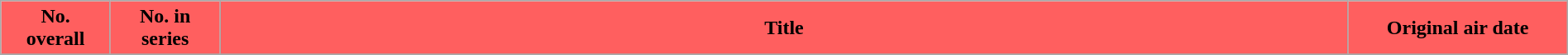<table class="wikitable plainrowheaders" style="width:100%; background:#fff;">
<tr>
<th scope="col" style="background:#FF5F5F;" width=7%>No.<br>overall</th>
<th scope="col" style="background:#FF5F5F;" width=7%>No. in<br>series</th>
<th scope="col" style="background:#FF5F5F;" width=72%>Title</th>
<th scope="col" style="background:#FF5F5F;" width=14%>Original air date</th>
</tr>
<tr>
</tr>
</table>
